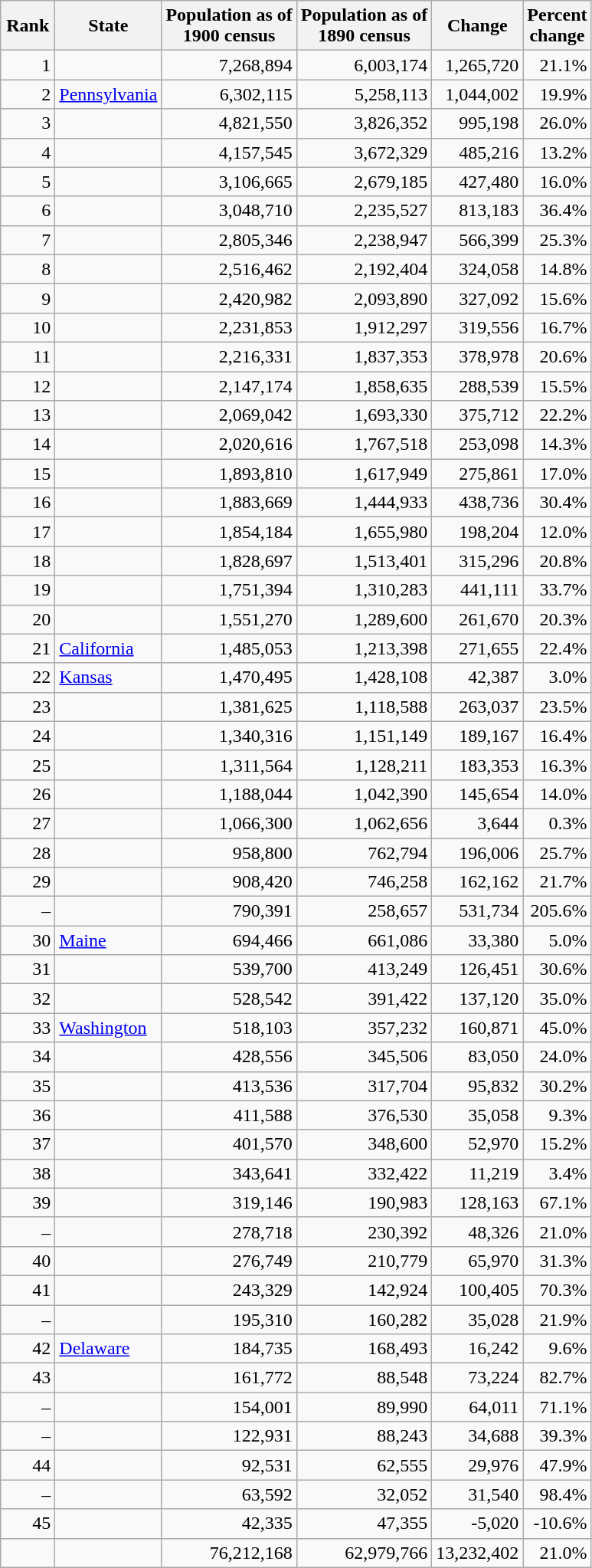<table class="wikitable sortable" style="text-align: right;">
<tr>
<th style="width:40px" style="text-align: center;">Rank</th>
<th style="text-align: center;">State</th>
<th style="text-align: center;" data-sort-type="number">Population as of<br>1900 census</th>
<th style="text-align: center;" data-sort-type="number">Population as of<br>1890 census</th>
<th style="text-align: center;" data-sort-type="number">Change</th>
<th style="text-align: center;" data-sort-type="number">Percent<br>change</th>
</tr>
<tr>
<td>1</td>
<td style="text-align: left;"></td>
<td>7,268,894</td>
<td>6,003,174</td>
<td>1,265,720 </td>
<td>21.1% </td>
</tr>
<tr>
<td>2</td>
<td style="text-align: left;"> <a href='#'>Pennsylvania</a></td>
<td>6,302,115</td>
<td>5,258,113</td>
<td>1,044,002 </td>
<td>19.9% </td>
</tr>
<tr>
<td>3</td>
<td style="text-align: left;"></td>
<td>4,821,550</td>
<td>3,826,352</td>
<td>995,198 </td>
<td>26.0% </td>
</tr>
<tr>
<td>4</td>
<td style="text-align: left;"></td>
<td>4,157,545</td>
<td>3,672,329</td>
<td>485,216 </td>
<td>13.2% </td>
</tr>
<tr>
<td>5</td>
<td style="text-align: left;"></td>
<td>3,106,665</td>
<td>2,679,185</td>
<td>427,480 </td>
<td>16.0% </td>
</tr>
<tr>
<td>6</td>
<td style="text-align: left;"></td>
<td>3,048,710</td>
<td>2,235,527</td>
<td>813,183 </td>
<td>36.4% </td>
</tr>
<tr>
<td>7</td>
<td style="text-align: left;"></td>
<td>2,805,346</td>
<td>2,238,947</td>
<td>566,399 </td>
<td>25.3% </td>
</tr>
<tr>
<td>8</td>
<td style="text-align: left;"></td>
<td>2,516,462</td>
<td>2,192,404</td>
<td>324,058 </td>
<td>14.8% </td>
</tr>
<tr>
<td>9</td>
<td style="text-align: left;"></td>
<td>2,420,982</td>
<td>2,093,890</td>
<td>327,092 </td>
<td>15.6% </td>
</tr>
<tr>
<td>10</td>
<td style="text-align: left;"></td>
<td>2,231,853</td>
<td>1,912,297</td>
<td>319,556 </td>
<td>16.7% </td>
</tr>
<tr>
<td>11</td>
<td style="text-align: left;"></td>
<td>2,216,331</td>
<td>1,837,353</td>
<td>378,978 </td>
<td>20.6% </td>
</tr>
<tr>
<td>12</td>
<td style="text-align: left;"></td>
<td>2,147,174</td>
<td>1,858,635</td>
<td>288,539 </td>
<td>15.5% </td>
</tr>
<tr>
<td>13</td>
<td style="text-align: left;"></td>
<td>2,069,042</td>
<td>1,693,330</td>
<td>375,712 </td>
<td>22.2% </td>
</tr>
<tr>
<td>14</td>
<td style="text-align: left;"></td>
<td>2,020,616</td>
<td>1,767,518</td>
<td>253,098 </td>
<td>14.3% </td>
</tr>
<tr>
<td>15</td>
<td style="text-align: left;"></td>
<td>1,893,810</td>
<td>1,617,949</td>
<td>275,861 </td>
<td>17.0% </td>
</tr>
<tr>
<td>16</td>
<td style="text-align: left;"></td>
<td>1,883,669</td>
<td>1,444,933</td>
<td>438,736 </td>
<td>30.4% </td>
</tr>
<tr>
<td>17</td>
<td style="text-align: left;"></td>
<td>1,854,184</td>
<td>1,655,980</td>
<td>198,204 </td>
<td>12.0% </td>
</tr>
<tr>
<td>18</td>
<td style="text-align: left;"></td>
<td>1,828,697</td>
<td>1,513,401</td>
<td>315,296 </td>
<td>20.8% </td>
</tr>
<tr>
<td>19</td>
<td style="text-align: left;"></td>
<td>1,751,394</td>
<td>1,310,283</td>
<td>441,111 </td>
<td>33.7% </td>
</tr>
<tr>
<td>20</td>
<td style="text-align: left;"></td>
<td>1,551,270</td>
<td>1,289,600</td>
<td>261,670 </td>
<td>20.3% </td>
</tr>
<tr>
<td>21</td>
<td style="text-align: left;"> <a href='#'>California</a></td>
<td>1,485,053</td>
<td>1,213,398</td>
<td>271,655 </td>
<td>22.4% </td>
</tr>
<tr>
<td>22</td>
<td style="text-align: left;"> <a href='#'>Kansas</a></td>
<td>1,470,495</td>
<td>1,428,108</td>
<td>42,387 </td>
<td>3.0% </td>
</tr>
<tr>
<td>23</td>
<td style="text-align: left;"></td>
<td>1,381,625</td>
<td>1,118,588</td>
<td>263,037 </td>
<td>23.5% </td>
</tr>
<tr>
<td>24</td>
<td style="text-align: left;"></td>
<td>1,340,316</td>
<td>1,151,149</td>
<td>189,167 </td>
<td>16.4% </td>
</tr>
<tr>
<td>25</td>
<td style="text-align: left;"></td>
<td>1,311,564</td>
<td>1,128,211</td>
<td>183,353 </td>
<td>16.3% </td>
</tr>
<tr>
<td>26</td>
<td style="text-align: left;"></td>
<td>1,188,044</td>
<td>1,042,390</td>
<td>145,654 </td>
<td>14.0% </td>
</tr>
<tr>
<td>27</td>
<td style="text-align: left;"></td>
<td>1,066,300</td>
<td>1,062,656</td>
<td>3,644 </td>
<td>0.3% </td>
</tr>
<tr>
<td>28</td>
<td style="text-align: left;"></td>
<td>958,800</td>
<td>762,794</td>
<td>196,006 </td>
<td>25.7% </td>
</tr>
<tr>
<td>29</td>
<td style="text-align: left;"></td>
<td>908,420</td>
<td>746,258</td>
<td>162,162 </td>
<td>21.7% </td>
</tr>
<tr>
<td>–</td>
<td style="text-align: left;"></td>
<td>790,391</td>
<td>258,657</td>
<td>531,734 </td>
<td>205.6% </td>
</tr>
<tr>
<td>30</td>
<td style="text-align: left;"> <a href='#'>Maine</a></td>
<td>694,466</td>
<td>661,086</td>
<td>33,380 </td>
<td>5.0% </td>
</tr>
<tr>
<td>31</td>
<td style="text-align: left;"></td>
<td>539,700</td>
<td>413,249</td>
<td>126,451 </td>
<td>30.6% </td>
</tr>
<tr>
<td>32</td>
<td style="text-align: left;"></td>
<td>528,542</td>
<td>391,422</td>
<td>137,120 </td>
<td>35.0% </td>
</tr>
<tr>
<td>33</td>
<td style="text-align: left;"> <a href='#'>Washington</a></td>
<td>518,103</td>
<td>357,232</td>
<td>160,871 </td>
<td>45.0% </td>
</tr>
<tr>
<td>34</td>
<td style="text-align: left;"></td>
<td>428,556</td>
<td>345,506</td>
<td>83,050 </td>
<td>24.0% </td>
</tr>
<tr>
<td>35</td>
<td style="text-align: left;"></td>
<td>413,536</td>
<td>317,704</td>
<td>95,832 </td>
<td>30.2% </td>
</tr>
<tr>
<td>36</td>
<td style="text-align: left;"></td>
<td>411,588</td>
<td>376,530</td>
<td>35,058 </td>
<td>9.3% </td>
</tr>
<tr>
<td>37</td>
<td style="text-align: left;"></td>
<td>401,570</td>
<td>348,600</td>
<td>52,970 </td>
<td>15.2% </td>
</tr>
<tr>
<td>38</td>
<td style="text-align: left;"></td>
<td>343,641</td>
<td>332,422</td>
<td>11,219 </td>
<td>3.4% </td>
</tr>
<tr>
<td>39</td>
<td style="text-align: left;"></td>
<td>319,146</td>
<td>190,983</td>
<td>128,163 </td>
<td>67.1% </td>
</tr>
<tr>
<td>–</td>
<td style="text-align: left;"></td>
<td>278,718</td>
<td>230,392</td>
<td>48,326 </td>
<td>21.0% </td>
</tr>
<tr>
<td>40</td>
<td style="text-align: left;"></td>
<td>276,749</td>
<td>210,779</td>
<td>65,970 </td>
<td>31.3% </td>
</tr>
<tr>
<td>41</td>
<td style="text-align: left;"></td>
<td>243,329</td>
<td>142,924</td>
<td>100,405 </td>
<td>70.3% </td>
</tr>
<tr>
<td>–</td>
<td style="text-align: left;"></td>
<td>195,310</td>
<td>160,282</td>
<td>35,028 </td>
<td>21.9% </td>
</tr>
<tr>
<td>42</td>
<td style="text-align: left;"> <a href='#'>Delaware</a></td>
<td>184,735</td>
<td>168,493</td>
<td>16,242 </td>
<td>9.6% </td>
</tr>
<tr>
<td>43</td>
<td style="text-align: left;"></td>
<td>161,772</td>
<td>88,548</td>
<td>73,224 </td>
<td>82.7% </td>
</tr>
<tr>
<td>–</td>
<td style="text-align: left;"></td>
<td>154,001</td>
<td>89,990</td>
<td>64,011 </td>
<td>71.1% </td>
</tr>
<tr>
<td>–</td>
<td style="text-align: left;"></td>
<td>122,931</td>
<td>88,243</td>
<td>34,688 </td>
<td>39.3% </td>
</tr>
<tr>
<td>44</td>
<td style="text-align: left;"></td>
<td>92,531</td>
<td>62,555</td>
<td>29,976 </td>
<td>47.9% </td>
</tr>
<tr>
<td>–</td>
<td style="text-align: left;"></td>
<td>63,592</td>
<td>32,052</td>
<td>31,540 </td>
<td>98.4% </td>
</tr>
<tr>
<td>45</td>
<td style="text-align: left;"></td>
<td>42,335</td>
<td>47,355</td>
<td>-5,020 </td>
<td>-10.6% </td>
</tr>
<tr>
<td></td>
<td style="text-align: left;"></td>
<td>76,212,168</td>
<td>62,979,766</td>
<td>13,232,402 </td>
<td>21.0% </td>
</tr>
</table>
